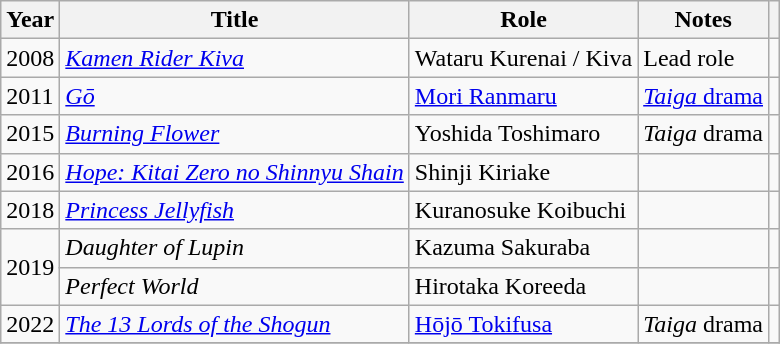<table class="wikitable">
<tr>
<th>Year</th>
<th>Title</th>
<th>Role</th>
<th>Notes</th>
<th></th>
</tr>
<tr>
<td>2008</td>
<td><em><a href='#'>Kamen Rider Kiva</a></em></td>
<td>Wataru Kurenai / Kiva</td>
<td>Lead role</td>
<td></td>
</tr>
<tr>
<td>2011</td>
<td><em><a href='#'>Gō</a></em></td>
<td><a href='#'>Mori Ranmaru</a></td>
<td><a href='#'><em>Taiga</em> drama</a></td>
<td></td>
</tr>
<tr>
<td>2015</td>
<td><em><a href='#'>Burning Flower</a></em></td>
<td>Yoshida Toshimaro</td>
<td><em>Taiga</em> drama</td>
<td></td>
</tr>
<tr>
<td>2016</td>
<td><em><a href='#'>Hope: Kitai Zero no Shinnyu Shain</a></em></td>
<td>Shinji Kiriake</td>
<td></td>
<td></td>
</tr>
<tr>
<td>2018</td>
<td><em><a href='#'>Princess Jellyfish</a></em></td>
<td>Kuranosuke Koibuchi</td>
<td></td>
<td></td>
</tr>
<tr>
<td rowspan="2">2019</td>
<td><em>Daughter of Lupin</em></td>
<td>Kazuma Sakuraba</td>
<td></td>
<td></td>
</tr>
<tr>
<td><em>Perfect World</em></td>
<td>Hirotaka Koreeda</td>
<td></td>
<td></td>
</tr>
<tr>
<td>2022</td>
<td><em><a href='#'>The 13 Lords of the Shogun</a></em></td>
<td><a href='#'>Hōjō Tokifusa</a></td>
<td><em>Taiga</em> drama</td>
<td></td>
</tr>
<tr>
</tr>
</table>
